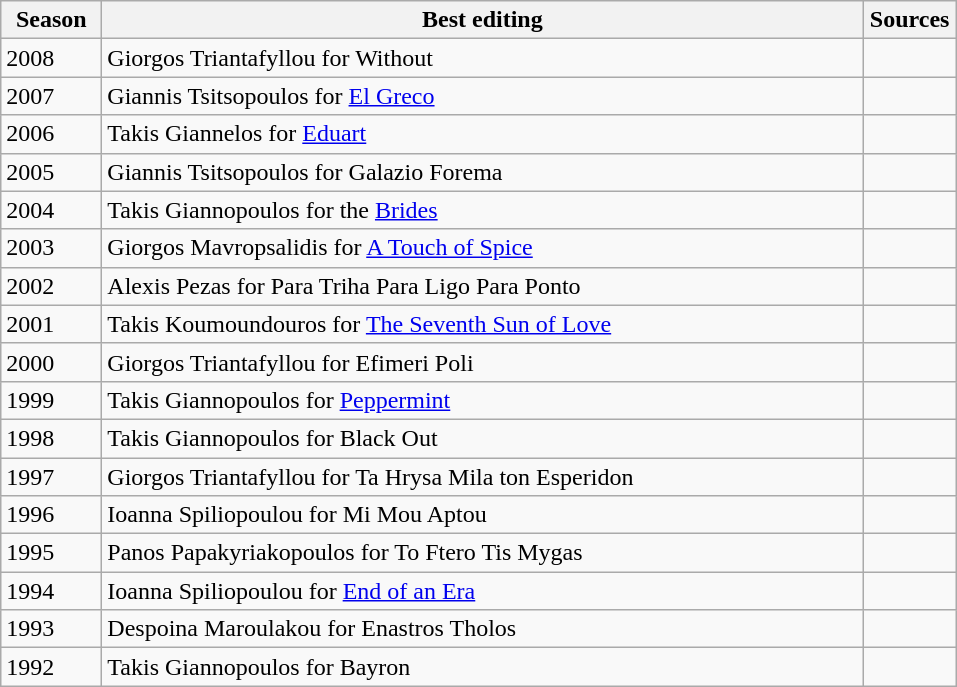<table class="wikitable" style="margin-right: 0;">
<tr text-align:center;">
<th style="width:60px;">Season</th>
<th style="width:500px;">Best editing</th>
<th style="width:55px;">Sources</th>
</tr>
<tr>
<td>2008</td>
<td>Giorgos Triantafyllou for Without</td>
<td></td>
</tr>
<tr>
<td>2007</td>
<td>Giannis Tsitsopoulos for <a href='#'>El Greco</a></td>
<td></td>
</tr>
<tr>
<td>2006</td>
<td>Takis Giannelos for <a href='#'>Eduart</a></td>
<td></td>
</tr>
<tr>
<td>2005</td>
<td>Giannis Tsitsopoulos for Galazio Forema</td>
<td></td>
</tr>
<tr>
<td>2004</td>
<td>Takis Giannopoulos for the <a href='#'>Brides</a></td>
<td></td>
</tr>
<tr>
<td>2003</td>
<td>Giorgos Mavropsalidis for <a href='#'>A Touch of Spice</a></td>
<td></td>
</tr>
<tr>
<td>2002</td>
<td>Alexis Pezas for Para Triha Para Ligo Para Ponto</td>
<td></td>
</tr>
<tr>
<td>2001</td>
<td>Takis Koumoundouros for <a href='#'>The Seventh Sun of Love</a></td>
<td></td>
</tr>
<tr>
<td>2000</td>
<td>Giorgos Triantafyllou for Efimeri Poli</td>
<td></td>
</tr>
<tr>
<td>1999</td>
<td>Takis Giannopoulos for <a href='#'>Peppermint</a></td>
<td></td>
</tr>
<tr>
<td>1998</td>
<td>Takis Giannopoulos for Black Out</td>
<td></td>
</tr>
<tr>
<td>1997</td>
<td>Giorgos Triantafyllou for Ta Hrysa Mila ton Esperidon</td>
<td></td>
</tr>
<tr>
<td>1996</td>
<td>Ioanna Spiliopoulou for Mi Mou Aptou</td>
<td></td>
</tr>
<tr>
<td>1995</td>
<td>Panos Papakyriakopoulos for To Ftero Tis Mygas</td>
<td></td>
</tr>
<tr>
<td>1994</td>
<td>Ioanna Spiliopoulou for <a href='#'>End of an Era</a></td>
<td></td>
</tr>
<tr>
<td>1993</td>
<td>Despoina Maroulakou for Enastros Tholos</td>
<td></td>
</tr>
<tr>
<td>1992</td>
<td>Takis Giannopoulos for Bayron</td>
<td></td>
</tr>
</table>
